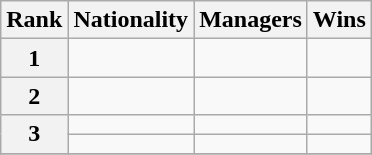<table class="wikitable sortable" style="border-collapse:collapse">
<tr>
<th>Rank</th>
<th>Nationality</th>
<th>Managers</th>
<th>Wins</th>
</tr>
<tr>
<th>1</th>
<td></td>
<td align="center"></td>
<td align="center"></td>
</tr>
<tr>
<th>2</th>
<td></td>
<td align="center"></td>
<td align="center"></td>
</tr>
<tr>
<th rowspan="2">3</th>
<td></td>
<td align="center"></td>
<td align="center"></td>
</tr>
<tr>
<td></td>
<td align="center"></td>
<td align="center"></td>
</tr>
<tr>
</tr>
</table>
